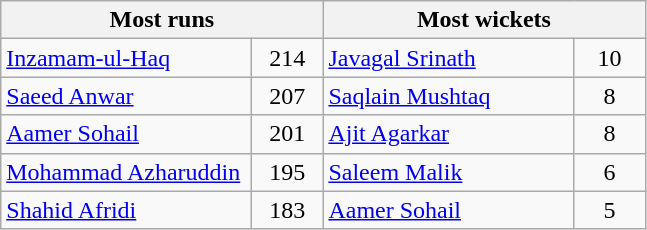<table class="wikitable">
<tr>
<th colspan="2" align="center">Most runs</th>
<th colspan="2" align="center">Most wickets</th>
</tr>
<tr>
<td width=160> <a href='#'>Inzamam-ul-Haq</a></td>
<td width=40 align=center>214</td>
<td width=160> <a href='#'>Javagal Srinath</a></td>
<td width=40 align=center>10</td>
</tr>
<tr>
<td> <a href='#'>Saeed Anwar</a></td>
<td align=center>207</td>
<td> <a href='#'>Saqlain Mushtaq</a></td>
<td align=center>8</td>
</tr>
<tr>
<td> <a href='#'>Aamer Sohail</a></td>
<td align=center>201</td>
<td> <a href='#'>Ajit Agarkar</a></td>
<td align=center>8</td>
</tr>
<tr>
<td> <a href='#'>Mohammad Azharuddin</a></td>
<td align=center>195</td>
<td> <a href='#'>Saleem Malik</a></td>
<td align=center>6</td>
</tr>
<tr>
<td> <a href='#'>Shahid Afridi</a></td>
<td align=center>183</td>
<td> <a href='#'>Aamer Sohail</a></td>
<td align=center>5</td>
</tr>
</table>
